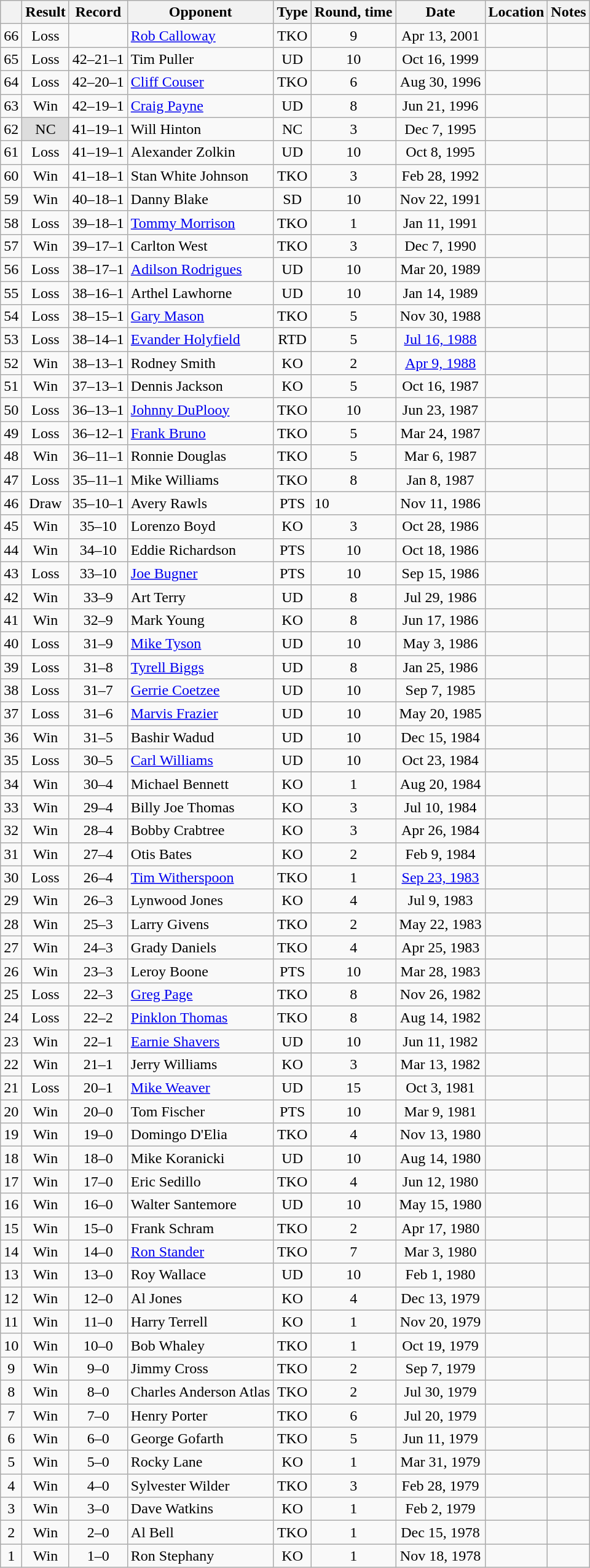<table class="wikitable" style="text-align:center">
<tr>
<th></th>
<th>Result</th>
<th>Record</th>
<th>Opponent</th>
<th>Type</th>
<th>Round, time</th>
<th>Date</th>
<th>Location</th>
<th>Notes</th>
</tr>
<tr>
<td>66</td>
<td>Loss</td>
<td></td>
<td style="text-align:left;"><a href='#'>Rob Calloway</a></td>
<td>TKO</td>
<td>9</td>
<td>Apr 13, 2001</td>
<td style="text-align:left;"></td>
<td></td>
</tr>
<tr>
<td>65</td>
<td>Loss</td>
<td>42–21–1 </td>
<td style="text-align:left;">Tim Puller</td>
<td>UD</td>
<td>10</td>
<td>Oct 16, 1999</td>
<td style="text-align:left;"></td>
<td></td>
</tr>
<tr>
<td>64</td>
<td>Loss</td>
<td>42–20–1 </td>
<td style="text-align:left;"><a href='#'>Cliff Couser</a></td>
<td>TKO</td>
<td>6</td>
<td>Aug 30, 1996</td>
<td style="text-align:left;"></td>
<td></td>
</tr>
<tr>
<td>63</td>
<td>Win</td>
<td>42–19–1 </td>
<td style="text-align:left;"><a href='#'>Craig Payne</a></td>
<td>UD</td>
<td>8</td>
<td>Jun 21, 1996</td>
<td style="text-align:left;"></td>
<td></td>
</tr>
<tr>
<td>62</td>
<td style="background:#DDD">NC</td>
<td>41–19–1 </td>
<td style="text-align:left;">Will Hinton</td>
<td>NC</td>
<td>3</td>
<td>Dec 7, 1995</td>
<td style="text-align:left;"></td>
<td></td>
</tr>
<tr>
<td>61</td>
<td>Loss</td>
<td>41–19–1</td>
<td style="text-align:left;">Alexander Zolkin</td>
<td>UD</td>
<td>10</td>
<td>Oct 8, 1995</td>
<td style="text-align:left;"></td>
<td></td>
</tr>
<tr>
<td>60</td>
<td>Win</td>
<td>41–18–1</td>
<td style="text-align:left;">Stan White Johnson</td>
<td>TKO</td>
<td>3</td>
<td>Feb 28, 1992</td>
<td style="text-align:left;"></td>
<td></td>
</tr>
<tr>
<td>59</td>
<td>Win</td>
<td>40–18–1</td>
<td style="text-align:left;">Danny Blake</td>
<td>SD</td>
<td>10</td>
<td>Nov 22, 1991</td>
<td style="text-align:left;"></td>
<td></td>
</tr>
<tr>
<td>58</td>
<td>Loss</td>
<td>39–18–1</td>
<td style="text-align:left;"><a href='#'>Tommy Morrison</a></td>
<td>TKO</td>
<td>1</td>
<td>Jan 11, 1991</td>
<td style="text-align:left;"></td>
<td></td>
</tr>
<tr>
<td>57</td>
<td>Win</td>
<td>39–17–1</td>
<td style="text-align:left;">Carlton West</td>
<td>TKO</td>
<td>3</td>
<td>Dec 7, 1990</td>
<td style="text-align:left;"></td>
<td></td>
</tr>
<tr>
<td>56</td>
<td>Loss</td>
<td>38–17–1</td>
<td style="text-align:left;"><a href='#'>Adilson Rodrigues</a></td>
<td>UD</td>
<td>10</td>
<td>Mar 20, 1989</td>
<td style="text-align:left;"></td>
<td></td>
</tr>
<tr>
<td>55</td>
<td>Loss</td>
<td>38–16–1</td>
<td style="text-align:left;">Arthel Lawhorne</td>
<td>UD</td>
<td>10</td>
<td>Jan 14, 1989</td>
<td style="text-align:left;"></td>
<td></td>
</tr>
<tr>
<td>54</td>
<td>Loss</td>
<td>38–15–1</td>
<td style="text-align:left;"><a href='#'>Gary Mason</a></td>
<td>TKO</td>
<td>5</td>
<td>Nov 30, 1988</td>
<td style="text-align:left;"></td>
<td></td>
</tr>
<tr>
<td>53</td>
<td>Loss</td>
<td>38–14–1</td>
<td style="text-align:left;"><a href='#'>Evander Holyfield</a></td>
<td>RTD</td>
<td>5</td>
<td><a href='#'>Jul 16, 1988</a></td>
<td style="text-align:left;"></td>
<td></td>
</tr>
<tr>
<td>52</td>
<td>Win</td>
<td>38–13–1</td>
<td style="text-align:left;">Rodney Smith</td>
<td>KO</td>
<td>2</td>
<td><a href='#'>Apr 9, 1988</a></td>
<td style="text-align:left;"></td>
<td></td>
</tr>
<tr>
<td>51</td>
<td>Win</td>
<td>37–13–1</td>
<td style="text-align:left;">Dennis Jackson</td>
<td>KO</td>
<td>5</td>
<td>Oct 16, 1987</td>
<td style="text-align:left;"></td>
<td></td>
</tr>
<tr>
<td>50</td>
<td>Loss</td>
<td>36–13–1</td>
<td style="text-align:left;"><a href='#'>Johnny DuPlooy</a></td>
<td>TKO</td>
<td>10</td>
<td>Jun 23, 1987</td>
<td style="text-align:left;"></td>
<td></td>
</tr>
<tr>
<td>49</td>
<td>Loss</td>
<td>36–12–1</td>
<td style="text-align:left;"><a href='#'>Frank Bruno</a></td>
<td>TKO</td>
<td>5</td>
<td>Mar 24, 1987</td>
<td style="text-align:left;"></td>
<td></td>
</tr>
<tr>
<td>48</td>
<td>Win</td>
<td>36–11–1</td>
<td style="text-align:left;">Ronnie Douglas</td>
<td>TKO</td>
<td>5</td>
<td>Mar 6, 1987</td>
<td style="text-align:left;"></td>
<td></td>
</tr>
<tr>
<td>47</td>
<td>Loss</td>
<td>35–11–1</td>
<td style="text-align:left;">Mike Williams</td>
<td>TKO</td>
<td>8</td>
<td>Jan 8, 1987</td>
<td style="text-align:left;"></td>
<td></td>
</tr>
<tr>
<td>46</td>
<td>Draw</td>
<td>35–10–1</td>
<td style="text-align:left;">Avery Rawls</td>
<td>PTS</td>
<td align=left>10</td>
<td>Nov 11, 1986</td>
<td style="text-align:left;"></td>
<td></td>
</tr>
<tr>
<td>45</td>
<td>Win</td>
<td>35–10</td>
<td style="text-align:left;">Lorenzo Boyd</td>
<td>KO</td>
<td>3</td>
<td>Oct 28, 1986</td>
<td style="text-align:left;"></td>
<td></td>
</tr>
<tr>
<td>44</td>
<td>Win</td>
<td>34–10</td>
<td style="text-align:left;">Eddie Richardson</td>
<td>PTS</td>
<td>10</td>
<td>Oct 18, 1986</td>
<td style="text-align:left;"></td>
<td></td>
</tr>
<tr>
<td>43</td>
<td>Loss</td>
<td>33–10</td>
<td style="text-align:left;"><a href='#'>Joe Bugner</a></td>
<td>PTS</td>
<td>10</td>
<td>Sep 15, 1986</td>
<td style="text-align:left;"></td>
<td></td>
</tr>
<tr>
<td>42</td>
<td>Win</td>
<td>33–9</td>
<td style="text-align:left;">Art Terry</td>
<td>UD</td>
<td>8</td>
<td>Jul 29, 1986</td>
<td style="text-align:left;"></td>
<td></td>
</tr>
<tr>
<td>41</td>
<td>Win</td>
<td>32–9</td>
<td style="text-align:left;">Mark Young</td>
<td>KO</td>
<td>8</td>
<td>Jun 17, 1986</td>
<td style="text-align:left;"></td>
<td></td>
</tr>
<tr>
<td>40</td>
<td>Loss</td>
<td>31–9</td>
<td style="text-align:left;"><a href='#'>Mike Tyson</a></td>
<td>UD</td>
<td>10</td>
<td>May 3, 1986</td>
<td style="text-align:left;"></td>
<td></td>
</tr>
<tr>
<td>39</td>
<td>Loss</td>
<td>31–8</td>
<td style="text-align:left;"><a href='#'>Tyrell Biggs</a></td>
<td>UD</td>
<td>8</td>
<td>Jan 25, 1986</td>
<td style="text-align:left;"></td>
<td></td>
</tr>
<tr>
<td>38</td>
<td>Loss</td>
<td>31–7</td>
<td style="text-align:left;"><a href='#'>Gerrie Coetzee</a></td>
<td>UD</td>
<td>10</td>
<td>Sep 7, 1985</td>
<td style="text-align:left;"></td>
<td></td>
</tr>
<tr>
<td>37</td>
<td>Loss</td>
<td>31–6</td>
<td style="text-align:left;"><a href='#'>Marvis Frazier</a></td>
<td>UD</td>
<td>10</td>
<td>May 20, 1985</td>
<td style="text-align:left;"></td>
<td></td>
</tr>
<tr>
<td>36</td>
<td>Win</td>
<td>31–5</td>
<td style="text-align:left;">Bashir Wadud</td>
<td>UD</td>
<td>10</td>
<td>Dec 15, 1984</td>
<td style="text-align:left;"></td>
<td></td>
</tr>
<tr>
<td>35</td>
<td>Loss</td>
<td>30–5</td>
<td style="text-align:left;"><a href='#'>Carl Williams</a></td>
<td>UD</td>
<td>10</td>
<td>Oct 23, 1984</td>
<td style="text-align:left;"></td>
<td></td>
</tr>
<tr>
<td>34</td>
<td>Win</td>
<td>30–4</td>
<td style="text-align:left;">Michael Bennett</td>
<td>KO</td>
<td>1</td>
<td>Aug 20, 1984</td>
<td style="text-align:left;"></td>
<td></td>
</tr>
<tr>
<td>33</td>
<td>Win</td>
<td>29–4</td>
<td style="text-align:left;">Billy Joe Thomas</td>
<td>KO</td>
<td>3</td>
<td>Jul 10, 1984</td>
<td style="text-align:left;"></td>
<td></td>
</tr>
<tr>
<td>32</td>
<td>Win</td>
<td>28–4</td>
<td style="text-align:left;">Bobby Crabtree</td>
<td>KO</td>
<td>3</td>
<td>Apr 26, 1984</td>
<td style="text-align:left;"></td>
<td></td>
</tr>
<tr>
<td>31</td>
<td>Win</td>
<td>27–4</td>
<td style="text-align:left;">Otis Bates</td>
<td>KO</td>
<td>2</td>
<td>Feb 9, 1984</td>
<td style="text-align:left;"></td>
<td></td>
</tr>
<tr>
<td>30</td>
<td>Loss</td>
<td>26–4</td>
<td style="text-align:left;"><a href='#'>Tim Witherspoon</a></td>
<td>TKO</td>
<td>1</td>
<td><a href='#'>Sep 23, 1983</a></td>
<td style="text-align:left;"></td>
<td style="text-align:left;"></td>
</tr>
<tr>
<td>29</td>
<td>Win</td>
<td>26–3</td>
<td style="text-align:left;">Lynwood Jones</td>
<td>KO</td>
<td>4</td>
<td>Jul 9, 1983</td>
<td style="text-align:left;"></td>
<td></td>
</tr>
<tr>
<td>28</td>
<td>Win</td>
<td>25–3</td>
<td style="text-align:left;">Larry Givens</td>
<td>TKO</td>
<td>2</td>
<td>May 22, 1983</td>
<td style="text-align:left;"></td>
<td></td>
</tr>
<tr>
<td>27</td>
<td>Win</td>
<td>24–3</td>
<td style="text-align:left;">Grady Daniels</td>
<td>TKO</td>
<td>4</td>
<td>Apr 25, 1983</td>
<td style="text-align:left;"></td>
<td></td>
</tr>
<tr>
<td>26</td>
<td>Win</td>
<td>23–3</td>
<td style="text-align:left;">Leroy Boone</td>
<td>PTS</td>
<td>10</td>
<td>Mar 28, 1983</td>
<td style="text-align:left;"></td>
<td></td>
</tr>
<tr>
<td>25</td>
<td>Loss</td>
<td>22–3</td>
<td style="text-align:left;"><a href='#'>Greg Page</a></td>
<td>TKO</td>
<td>8</td>
<td>Nov 26, 1982</td>
<td style="text-align:left;"></td>
<td style="text-align:left;"></td>
</tr>
<tr>
<td>24</td>
<td>Loss</td>
<td>22–2</td>
<td style="text-align:left;"><a href='#'>Pinklon Thomas</a></td>
<td>TKO</td>
<td>8</td>
<td>Aug 14, 1982</td>
<td style="text-align:left;"></td>
<td></td>
</tr>
<tr>
<td>23</td>
<td>Win</td>
<td>22–1</td>
<td style="text-align:left;"><a href='#'>Earnie Shavers</a></td>
<td>UD</td>
<td>10</td>
<td>Jun 11, 1982</td>
<td style="text-align:left;"></td>
<td></td>
</tr>
<tr>
<td>22</td>
<td>Win</td>
<td>21–1</td>
<td style="text-align:left;">Jerry Williams</td>
<td>KO</td>
<td>3</td>
<td>Mar 13, 1982</td>
<td style="text-align:left;"></td>
<td></td>
</tr>
<tr>
<td>21</td>
<td>Loss</td>
<td>20–1</td>
<td style="text-align:left;"><a href='#'>Mike Weaver</a></td>
<td>UD</td>
<td>15</td>
<td>Oct 3, 1981</td>
<td style="text-align:left;"></td>
<td style="text-align:left;"></td>
</tr>
<tr>
<td>20</td>
<td>Win</td>
<td>20–0</td>
<td style="text-align:left;">Tom Fischer</td>
<td>PTS</td>
<td>10</td>
<td>Mar 9, 1981</td>
<td style="text-align:left;"></td>
<td></td>
</tr>
<tr>
<td>19</td>
<td>Win</td>
<td>19–0</td>
<td style="text-align:left;">Domingo D'Elia</td>
<td>TKO</td>
<td>4</td>
<td>Nov 13, 1980</td>
<td style="text-align:left;"></td>
<td></td>
</tr>
<tr>
<td>18</td>
<td>Win</td>
<td>18–0</td>
<td style="text-align:left;">Mike Koranicki</td>
<td>UD</td>
<td>10</td>
<td>Aug 14, 1980</td>
<td style="text-align:left;"></td>
<td></td>
</tr>
<tr>
<td>17</td>
<td>Win</td>
<td>17–0</td>
<td style="text-align:left;">Eric Sedillo</td>
<td>TKO</td>
<td>4</td>
<td>Jun 12, 1980</td>
<td style="text-align:left;"></td>
<td></td>
</tr>
<tr>
<td>16</td>
<td>Win</td>
<td>16–0</td>
<td style="text-align:left;">Walter Santemore</td>
<td>UD</td>
<td>10</td>
<td>May 15, 1980</td>
<td style="text-align:left;"></td>
<td></td>
</tr>
<tr>
<td>15</td>
<td>Win</td>
<td>15–0</td>
<td style="text-align:left;">Frank Schram</td>
<td>TKO</td>
<td>2</td>
<td>Apr 17, 1980</td>
<td style="text-align:left;"></td>
<td></td>
</tr>
<tr>
<td>14</td>
<td>Win</td>
<td>14–0</td>
<td style="text-align:left;"><a href='#'>Ron Stander</a></td>
<td>TKO</td>
<td>7</td>
<td>Mar 3, 1980</td>
<td style="text-align:left;"></td>
<td></td>
</tr>
<tr>
<td>13</td>
<td>Win</td>
<td>13–0</td>
<td style="text-align:left;">Roy Wallace</td>
<td>UD</td>
<td>10</td>
<td>Feb 1, 1980</td>
<td style="text-align:left;"></td>
<td></td>
</tr>
<tr>
<td>12</td>
<td>Win</td>
<td>12–0</td>
<td style="text-align:left;">Al Jones</td>
<td>KO</td>
<td>4</td>
<td>Dec 13, 1979</td>
<td style="text-align:left;"></td>
<td></td>
</tr>
<tr>
<td>11</td>
<td>Win</td>
<td>11–0</td>
<td style="text-align:left;">Harry Terrell</td>
<td>KO</td>
<td>1</td>
<td>Nov 20, 1979</td>
<td style="text-align:left;"></td>
<td></td>
</tr>
<tr>
<td>10</td>
<td>Win</td>
<td>10–0</td>
<td style="text-align:left;">Bob Whaley</td>
<td>TKO</td>
<td>1</td>
<td>Oct 19, 1979</td>
<td style="text-align:left;"></td>
<td></td>
</tr>
<tr>
<td>9</td>
<td>Win</td>
<td>9–0</td>
<td style="text-align:left;">Jimmy Cross</td>
<td>TKO</td>
<td>2</td>
<td>Sep 7, 1979</td>
<td style="text-align:left;"></td>
<td></td>
</tr>
<tr>
<td>8</td>
<td>Win</td>
<td>8–0</td>
<td style="text-align:left;">Charles Anderson Atlas</td>
<td>TKO</td>
<td>2</td>
<td>Jul 30, 1979</td>
<td style="text-align:left;"></td>
<td></td>
</tr>
<tr>
<td>7</td>
<td>Win</td>
<td>7–0</td>
<td style="text-align:left;">Henry Porter</td>
<td>TKO</td>
<td>6</td>
<td>Jul 20, 1979</td>
<td style="text-align:left;"></td>
<td></td>
</tr>
<tr>
<td>6</td>
<td>Win</td>
<td>6–0</td>
<td style="text-align:left;">George Gofarth</td>
<td>TKO</td>
<td>5</td>
<td>Jun 11, 1979</td>
<td style="text-align:left;"></td>
<td></td>
</tr>
<tr>
<td>5</td>
<td>Win</td>
<td>5–0</td>
<td style="text-align:left;">Rocky Lane</td>
<td>KO</td>
<td>1</td>
<td>Mar 31, 1979</td>
<td style="text-align:left;"></td>
<td></td>
</tr>
<tr>
<td>4</td>
<td>Win</td>
<td>4–0</td>
<td style="text-align:left;">Sylvester Wilder</td>
<td>TKO</td>
<td>3</td>
<td>Feb 28, 1979</td>
<td style="text-align:left;"></td>
<td></td>
</tr>
<tr>
<td>3</td>
<td>Win</td>
<td>3–0</td>
<td style="text-align:left;">Dave Watkins</td>
<td>KO</td>
<td>1</td>
<td>Feb 2, 1979</td>
<td style="text-align:left;"></td>
<td></td>
</tr>
<tr>
<td>2</td>
<td>Win</td>
<td>2–0</td>
<td style="text-align:left;">Al Bell</td>
<td>TKO</td>
<td>1</td>
<td>Dec 15, 1978</td>
<td style="text-align:left;"></td>
<td></td>
</tr>
<tr>
<td>1</td>
<td>Win</td>
<td>1–0</td>
<td style="text-align:left;">Ron Stephany</td>
<td>KO</td>
<td>1</td>
<td>Nov 18, 1978</td>
<td style="text-align:left;"></td>
<td></td>
</tr>
</table>
